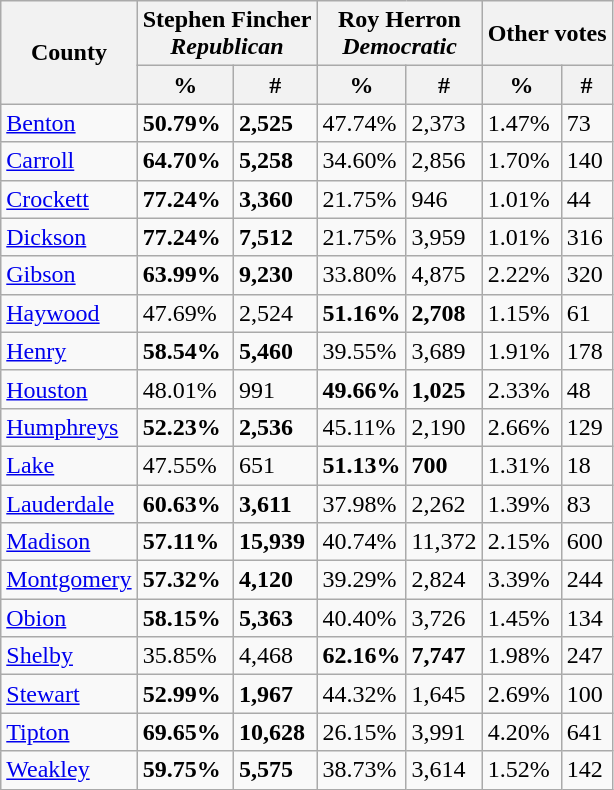<table class="wikitable sortable">
<tr>
<th rowspan="2" colspan="1" style="text-align:center">County</th>
<th colspan="2" style="text-align: center;" >Stephen Fincher<br><em>Republican</em></th>
<th colspan="2" style="text-align: center;" >Roy Herron<br><em>Democratic</em></th>
<th colspan="2" style="text-align: center;">Other votes</th>
</tr>
<tr>
<th colspan="1" style="text-align: center;" >%</th>
<th colspan="1" style="text-align: center;" >#</th>
<th colspan="1" style="text-align: center;" >%</th>
<th colspan="1" style="text-align: center;" >#</th>
<th colspan="1" style="text-align: center;">%</th>
<th colspan="1" style="text-align: center;">#</th>
</tr>
<tr>
<td><a href='#'>Benton</a></td>
<td><strong>50.79%</strong></td>
<td><strong>2,525</strong></td>
<td>47.74%</td>
<td>2,373</td>
<td>1.47%</td>
<td>73</td>
</tr>
<tr>
<td><a href='#'>Carroll</a></td>
<td><strong>64.70%</strong></td>
<td><strong>5,258</strong></td>
<td>34.60%</td>
<td>2,856</td>
<td>1.70%</td>
<td>140</td>
</tr>
<tr>
<td><a href='#'>Crockett</a></td>
<td><strong>77.24%</strong></td>
<td><strong>3,360</strong></td>
<td>21.75%</td>
<td>946</td>
<td>1.01%</td>
<td>44</td>
</tr>
<tr>
<td><a href='#'>Dickson</a></td>
<td><strong>77.24%</strong></td>
<td><strong>7,512</strong></td>
<td>21.75%</td>
<td>3,959</td>
<td>1.01%</td>
<td>316</td>
</tr>
<tr>
<td><a href='#'>Gibson</a></td>
<td><strong>63.99%</strong></td>
<td><strong>9,230</strong></td>
<td>33.80%</td>
<td>4,875</td>
<td>2.22%</td>
<td>320</td>
</tr>
<tr>
<td><a href='#'>Haywood</a></td>
<td>47.69%</td>
<td>2,524</td>
<td><strong>51.16%</strong></td>
<td><strong>2,708</strong></td>
<td>1.15%</td>
<td>61</td>
</tr>
<tr>
<td><a href='#'>Henry</a></td>
<td><strong>58.54%</strong></td>
<td><strong>5,460</strong></td>
<td>39.55%</td>
<td>3,689</td>
<td>1.91%</td>
<td>178</td>
</tr>
<tr>
<td><a href='#'>Houston</a></td>
<td>48.01%</td>
<td>991</td>
<td><strong>49.66%</strong></td>
<td><strong>1,025</strong></td>
<td>2.33%</td>
<td>48</td>
</tr>
<tr>
<td><a href='#'>Humphreys</a></td>
<td><strong>52.23%</strong></td>
<td><strong>2,536</strong></td>
<td>45.11%</td>
<td>2,190</td>
<td>2.66%</td>
<td>129</td>
</tr>
<tr>
<td><a href='#'>Lake</a></td>
<td>47.55%</td>
<td>651</td>
<td><strong>51.13%</strong></td>
<td><strong>700</strong></td>
<td>1.31%</td>
<td>18</td>
</tr>
<tr>
<td><a href='#'>Lauderdale</a></td>
<td><strong>60.63%</strong></td>
<td><strong>3,611</strong></td>
<td>37.98%</td>
<td>2,262</td>
<td>1.39%</td>
<td>83</td>
</tr>
<tr>
<td><a href='#'>Madison</a></td>
<td><strong>57.11%</strong></td>
<td><strong>15,939</strong></td>
<td>40.74%</td>
<td>11,372</td>
<td>2.15%</td>
<td>600</td>
</tr>
<tr>
<td><a href='#'>Montgomery</a></td>
<td><strong>57.32%</strong></td>
<td><strong>4,120</strong></td>
<td>39.29%</td>
<td>2,824</td>
<td>3.39%</td>
<td>244</td>
</tr>
<tr>
<td><a href='#'>Obion</a></td>
<td><strong>58.15%</strong></td>
<td><strong>5,363</strong></td>
<td>40.40%</td>
<td>3,726</td>
<td>1.45%</td>
<td>134</td>
</tr>
<tr>
<td><a href='#'>Shelby</a></td>
<td>35.85%</td>
<td>4,468</td>
<td><strong>62.16%</strong></td>
<td><strong>7,747</strong></td>
<td>1.98%</td>
<td>247</td>
</tr>
<tr>
<td><a href='#'>Stewart</a></td>
<td><strong>52.99%</strong></td>
<td><strong>1,967</strong></td>
<td>44.32%</td>
<td>1,645</td>
<td>2.69%</td>
<td>100</td>
</tr>
<tr>
<td><a href='#'>Tipton</a></td>
<td><strong>69.65%</strong></td>
<td><strong>10,628</strong></td>
<td>26.15%</td>
<td>3,991</td>
<td>4.20%</td>
<td>641</td>
</tr>
<tr>
<td><a href='#'>Weakley</a></td>
<td><strong>59.75%</strong></td>
<td><strong>5,575</strong></td>
<td>38.73%</td>
<td>3,614</td>
<td>1.52%</td>
<td>142</td>
</tr>
</table>
